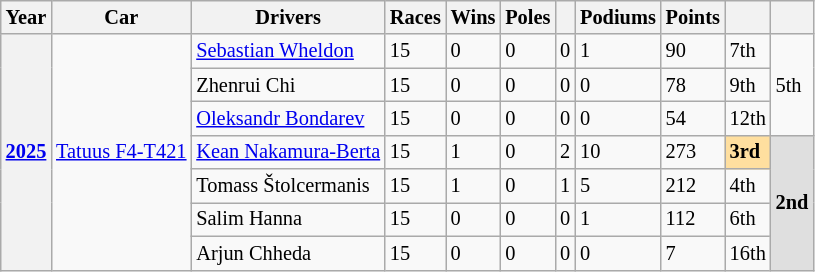<table class="wikitable" style="font-size:85%">
<tr>
<th>Year</th>
<th>Car</th>
<th>Drivers</th>
<th>Races</th>
<th>Wins</th>
<th>Poles</th>
<th></th>
<th>Podiums</th>
<th>Points</th>
<th></th>
<th></th>
</tr>
<tr>
<th rowspan="7"><a href='#'>2025</a></th>
<td rowspan="7"><a href='#'>Tatuus F4-T421</a></td>
<td> <a href='#'>Sebastian Wheldon</a></td>
<td>15</td>
<td>0</td>
<td>0</td>
<td>0</td>
<td>1</td>
<td>90</td>
<td>7th</td>
<td rowspan="3">5th</td>
</tr>
<tr>
<td> Zhenrui Chi</td>
<td>15</td>
<td>0</td>
<td>0</td>
<td>0</td>
<td>0</td>
<td>78</td>
<td>9th</td>
</tr>
<tr>
<td> <a href='#'>Oleksandr Bondarev</a></td>
<td>15</td>
<td>0</td>
<td>0</td>
<td>0</td>
<td>0</td>
<td>54</td>
<td>12th</td>
</tr>
<tr>
<td> <a href='#'>Kean Nakamura-Berta</a></td>
<td>15</td>
<td>1</td>
<td>0</td>
<td>2</td>
<td>10</td>
<td>273</td>
<td style="background:#FFDF9F;"><strong>3rd</strong></td>
<td rowspan="4" style="background:#DFDFDF;"><strong>2nd</strong></td>
</tr>
<tr>
<td> Tomass Štolcermanis</td>
<td>15</td>
<td>1</td>
<td>0</td>
<td>1</td>
<td>5</td>
<td>212</td>
<td>4th</td>
</tr>
<tr>
<td> Salim Hanna</td>
<td>15</td>
<td>0</td>
<td>0</td>
<td>0</td>
<td>1</td>
<td>112</td>
<td>6th</td>
</tr>
<tr>
<td> Arjun Chheda</td>
<td>15</td>
<td>0</td>
<td>0</td>
<td>0</td>
<td>0</td>
<td>7</td>
<td>16th</td>
</tr>
</table>
